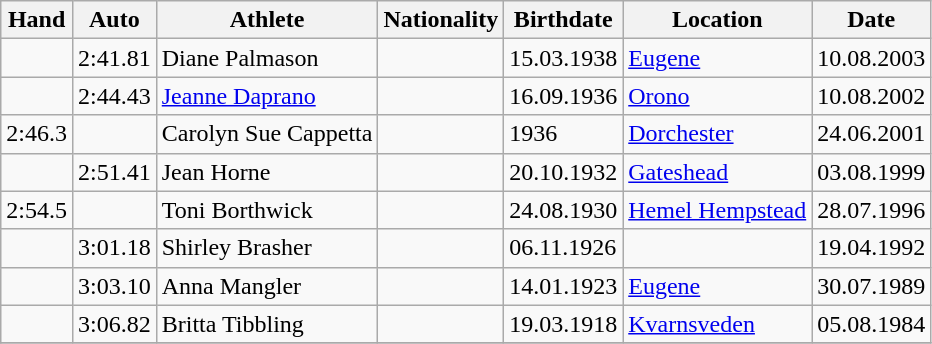<table class="wikitable">
<tr>
<th>Hand</th>
<th>Auto</th>
<th>Athlete</th>
<th>Nationality</th>
<th>Birthdate</th>
<th>Location</th>
<th>Date</th>
</tr>
<tr>
<td></td>
<td>2:41.81</td>
<td>Diane Palmason</td>
<td></td>
<td>15.03.1938</td>
<td><a href='#'>Eugene</a></td>
<td>10.08.2003</td>
</tr>
<tr>
<td></td>
<td>2:44.43</td>
<td><a href='#'>Jeanne Daprano</a></td>
<td></td>
<td>16.09.1936</td>
<td><a href='#'>Orono</a></td>
<td>10.08.2002</td>
</tr>
<tr>
<td>2:46.3</td>
<td></td>
<td>Carolyn Sue Cappetta</td>
<td></td>
<td>1936</td>
<td><a href='#'>Dorchester</a></td>
<td>24.06.2001</td>
</tr>
<tr>
<td></td>
<td>2:51.41</td>
<td>Jean Horne</td>
<td></td>
<td>20.10.1932</td>
<td><a href='#'>Gateshead</a></td>
<td>03.08.1999</td>
</tr>
<tr>
<td>2:54.5</td>
<td></td>
<td>Toni Borthwick</td>
<td></td>
<td>24.08.1930</td>
<td><a href='#'>Hemel Hempstead</a></td>
<td>28.07.1996</td>
</tr>
<tr>
<td></td>
<td>3:01.18</td>
<td>Shirley Brasher</td>
<td></td>
<td>06.11.1926</td>
<td></td>
<td>19.04.1992</td>
</tr>
<tr>
<td></td>
<td>3:03.10</td>
<td>Anna Mangler</td>
<td></td>
<td>14.01.1923</td>
<td><a href='#'>Eugene</a></td>
<td>30.07.1989</td>
</tr>
<tr>
<td></td>
<td>3:06.82</td>
<td>Britta Tibbling</td>
<td></td>
<td>19.03.1918</td>
<td><a href='#'>Kvarnsveden</a></td>
<td>05.08.1984</td>
</tr>
<tr>
</tr>
</table>
